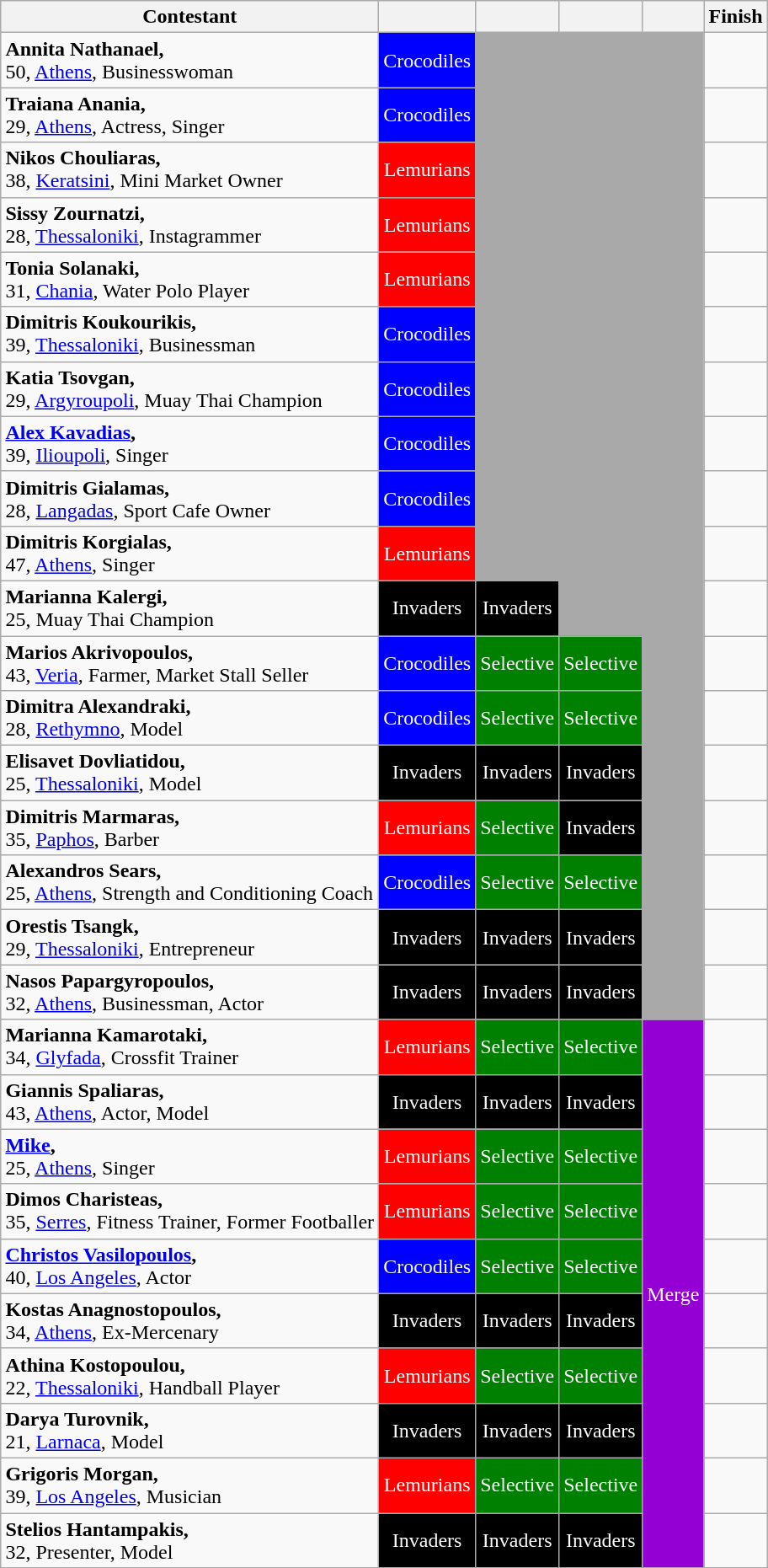<table class="wikitable sortable" style="margin:auto; text-align:center">
<tr>
<th>Contestant</th>
<th></th>
<th></th>
<th></th>
<th></th>
<th>Finish</th>
</tr>
<tr>
<td align="left"><strong>Annita Nathanael,</strong> <br>50, <a href='#'>Athens</a>, Businesswoman<br></td>
<td style="background: Blue; color: white; text-align: center;">Crocodiles</td>
<td bgcolor="darkgray" rowspan="10"></td>
<td bgcolor="darkgray" rowspan="11"></td>
<td bgcolor="darkgray" rowspan="18"></td>
<td></td>
</tr>
<tr>
<td align="left"><strong>Traiana Anania,</strong> <br>29, <a href='#'>Athens</a>, Actress, Singer<br></td>
<td style="background: Blue; color: white; text-align: center;">Crocodiles</td>
<td></td>
</tr>
<tr>
<td align="left"><strong>Nikos Chouliaras,</strong> <br>38, <a href='#'>Keratsini</a>, Mini Market Owner<br></td>
<td style="background: Red; color: white; text-align: center;">Lemurians</td>
<td></td>
</tr>
<tr>
<td align="left"><strong>Sissy Zournatzi,</strong> <br>28, <a href='#'>Thessaloniki</a>, Instagrammer<br></td>
<td style="background: Red; color: white; text-align: center;">Lemurians</td>
<td></td>
</tr>
<tr>
<td align="left"><strong>Tonia Solanaki,</strong> <br>31, <a href='#'>Chania</a>, Water Polo Player<br></td>
<td style="background: Red; color: white; text-align: center;">Lemurians</td>
<td></td>
</tr>
<tr>
<td align="left"><strong>Dimitris Koukourikis,</strong> <br>39, <a href='#'>Thessaloniki</a>, Businessman<br></td>
<td style="background: Blue; color: white; text-align: center;">Crocodiles</td>
<td></td>
</tr>
<tr>
<td align="left"><strong>Katia Tsovgan,</strong> <br>29, <a href='#'>Argyroupoli</a>, Muay Thai Champion<br></td>
<td style="background: Blue; color: white; text-align: center;">Crocodiles</td>
<td></td>
</tr>
<tr>
<td align="left"><strong><a href='#'>Alex Kavadias</a>,</strong> <br>39, <a href='#'>Ilioupoli</a>, Singer<br></td>
<td style="background: Blue; color: white; text-align: center;">Crocodiles</td>
<td></td>
</tr>
<tr>
<td align="left"><strong>Dimitris Gialamas,</strong> <br>28, <a href='#'>Langadas</a>, Sport Cafe Owner<br></td>
<td style="background: Blue; color: white; text-align: center;">Crocodiles</td>
<td></td>
</tr>
<tr>
<td align="left"><strong>Dimitris Korgialas,</strong> <br>47, <a href='#'>Athens</a>, Singer<br></td>
<td style="background: Red; color: white; text-align: center;">Lemurians</td>
<td></td>
</tr>
<tr>
<td align="left"><strong>Marianna Kalergi,</strong>  <br>25, Muay Thai Champion<br></td>
<td style="background: Black; color: white; text-align: center;">Invaders</td>
<td style="background: Black; color: white; text-align: center;">Invaders</td>
<td></td>
</tr>
<tr>
<td align="left"><strong>Marios Akrivopoulos,</strong> <br>43, <a href='#'>Veria</a>, Farmer, Market Stall Seller<br></td>
<td style="background: Blue; color: white; text-align: center;">Crocodiles</td>
<td style="background: Green; color: white; text-align: center;">Selective</td>
<td style="background: Green; color: white; text-align: center;">Selective</td>
<td></td>
</tr>
<tr>
<td align="left"><strong>Dimitra Alexandraki,</strong> <br>28, <a href='#'>Rethymno</a>, Model<br></td>
<td style="background: Blue; color: white; text-align: center;">Crocodiles</td>
<td style="background: Green; color: white; text-align: center;">Selective</td>
<td style="background: Green; color: white; text-align: center;">Selective</td>
<td></td>
</tr>
<tr>
<td align="left"><strong>Elisavet Dovliatidou,</strong>  <br>25, <a href='#'>Thessaloniki</a>, Model<br></td>
<td style="background: Black; color: white; text-align: center;">Invaders</td>
<td style="background: Black; color: white; text-align: center;">Invaders</td>
<td style="background: Black; color: white; text-align: center;">Invaders</td>
<td></td>
</tr>
<tr>
<td align="left"><strong>Dimitris Marmaras,</strong> <br>35, <a href='#'>Paphos</a>, Barber<br></td>
<td style="background: Red; color: white; text-align: center;">Lemurians</td>
<td style="background: Green; color: white; text-align: center;">Selective</td>
<td style="background: Black; color: white; text-align: center;">Invaders</td>
<td></td>
</tr>
<tr>
<td align="left"><strong>Alexandros Sears,</strong> <br>25, <a href='#'>Athens</a>, Strength and Conditioning Coach<br></td>
<td style="background: Blue; color: white; text-align: center;">Crocodiles</td>
<td style="background: Green; color: white; text-align: center;">Selective</td>
<td style="background: Green; color: white; text-align: center;">Selective</td>
<td></td>
</tr>
<tr>
<td align="left"><strong>Orestis Tsangk,</strong>  <br>29, <a href='#'>Thessaloniki</a>, Entrepreneur<br></td>
<td style="background: Black; color: white; text-align: center;">Invaders</td>
<td style="background: Black; color: white; text-align: center;">Invaders</td>
<td style="background: Black; color: white; text-align: center;">Invaders</td>
<td></td>
</tr>
<tr>
<td align="left"><strong>Nasos Papargyropoulos,</strong>  <br>32, <a href='#'>Athens</a>, Βusinessman, Actor<br></td>
<td style="background: Black; color: white; text-align: center;">Invaders</td>
<td style="background: Black; color: white; text-align: center;">Invaders</td>
<td style="background: Black; color: white; text-align: center;">Invaders</td>
<td></td>
</tr>
<tr>
<td align="left"><strong>Marianna Kamarotaki,</strong> <br>34, <a href='#'>Glyfada</a>, Crossfit Trainer<br></td>
<td style="background: Red; color: white; text-align: center;">Lemurians</td>
<td style="background: Green; color: white; text-align: center;">Selective</td>
<td style="background: Green; color: white; text-align: center;">Selective</td>
<td rowspan=12 style="background: DarkViolet; color: white; text-align: center;">Merge</td>
<td></td>
</tr>
<tr>
<td align="left"><strong>Giannis Spaliaras,</strong>  <br>43, <a href='#'>Athens</a>, Actor, Model<br></td>
<td style="background: Black; color: white; text-align: center;">Invaders</td>
<td style="background: Black; color: white; text-align: center;">Invaders</td>
<td style="background: Black; color: white; text-align: center;">Invaders</td>
<td></td>
</tr>
<tr>
<td align="left"><strong><a href='#'>Mike</a>,</strong> <br>25, <a href='#'>Athens</a>, Singer<br></td>
<td style="background: Red; color: white; text-align: center;">Lemurians</td>
<td style="background: Green; color: white; text-align: center;">Selective</td>
<td style="background: Green; color: white; text-align: center;">Selective</td>
<td></td>
</tr>
<tr>
<td align="left"><strong>Dimos Charisteas,</strong> <br>35, <a href='#'>Serres</a>, Fitness Trainer, Former Footballer<br></td>
<td style="background: Red; color: white; text-align: center;">Lemurians</td>
<td style="background: Green; color: white; text-align: center;">Selective</td>
<td style="background: Green; color: white; text-align: center;">Selective</td>
<td></td>
</tr>
<tr>
<td align="left"><strong><a href='#'>Christos Vasilopoulos</a>,</strong> <br>40, <a href='#'>Los Angeles</a>, Actor<br></td>
<td style="background: Blue; color: white; text-align: center;">Crocodiles</td>
<td style="background: Green; color: white; text-align: center;">Selective</td>
<td style="background: Green; color: white; text-align: center;">Selective</td>
<td></td>
</tr>
<tr>
<td align="left"><strong>Kostas Anagnostopoulos,</strong>  <br>34, <a href='#'>Athens</a>, Ex-Mercenary<br></td>
<td style="background: Black; color: white; text-align: center;">Invaders</td>
<td style="background: Black; color: white; text-align: center;">Invaders</td>
<td style="background: Black; color: white; text-align: center;">Invaders</td>
<td></td>
</tr>
<tr>
<td align="left"><strong>Athina Kostopoulou,</strong> <br>22, <a href='#'>Thessaloniki</a>, Handball Player<br></td>
<td style="background: Red; color: white; text-align: center;">Lemurians</td>
<td style="background: Green; color: white; text-align: center;">Selective</td>
<td style="background: Green; color: white; text-align: center;">Selective</td>
<td></td>
</tr>
<tr>
<td align="left"><strong>Darya Turovnik,</strong>  <br>21, <a href='#'>Larnaca</a>, Model<br></td>
<td style="background: Black; color: white; text-align: center;">Invaders</td>
<td style="background: Black; color: white; text-align: center;">Invaders</td>
<td style="background: Black; color: white; text-align: center;">Invaders</td>
<td></td>
</tr>
<tr>
<td align="left"><strong>Grigoris Morgan,</strong> <br>39, <a href='#'>Los Angeles</a>, Musician <br></td>
<td style="background: Red; color: white; text-align: center;">Lemurians</td>
<td style="background: Green; color: white; text-align: center;">Selective</td>
<td style="background: Green; color: white; text-align: center;">Selective</td>
<td></td>
</tr>
<tr>
<td align="left"><strong>Stelios Hantampakis,</strong>  <br>32, Presenter, Model<br></td>
<td style="background: Black; color: white; text-align: center;">Invaders</td>
<td style="background: Black; color: white; text-align: center;">Invaders</td>
<td style="background: Black; color: white; text-align: center;">Invaders</td>
<td></td>
</tr>
</table>
